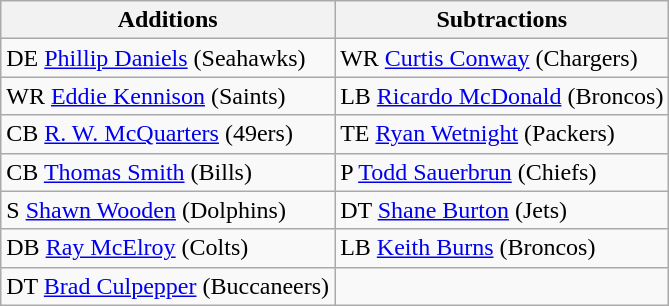<table class="wikitable">
<tr>
<th>Additions</th>
<th>Subtractions</th>
</tr>
<tr>
<td>DE <a href='#'>Phillip Daniels</a> (Seahawks)</td>
<td>WR <a href='#'>Curtis Conway</a> (Chargers)</td>
</tr>
<tr>
<td>WR <a href='#'>Eddie Kennison</a> (Saints)</td>
<td>LB <a href='#'>Ricardo McDonald</a> (Broncos)</td>
</tr>
<tr>
<td>CB <a href='#'>R. W. McQuarters</a> (49ers)</td>
<td>TE <a href='#'>Ryan Wetnight</a> (Packers)</td>
</tr>
<tr>
<td>CB <a href='#'>Thomas Smith</a> (Bills)</td>
<td>P <a href='#'>Todd Sauerbrun</a> (Chiefs)</td>
</tr>
<tr>
<td>S <a href='#'>Shawn Wooden</a> (Dolphins)</td>
<td>DT <a href='#'>Shane Burton</a> (Jets)</td>
</tr>
<tr>
<td>DB <a href='#'>Ray McElroy</a> (Colts)</td>
<td>LB <a href='#'>Keith Burns</a> (Broncos)</td>
</tr>
<tr>
<td>DT <a href='#'>Brad Culpepper</a> (Buccaneers)</td>
<td></td>
</tr>
</table>
